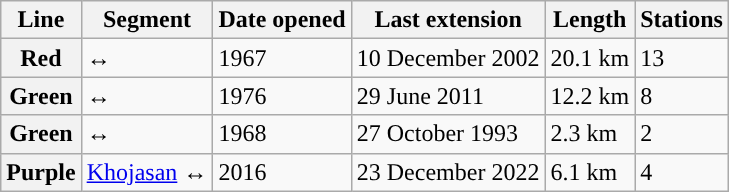<table class=wikitable>
<tr>
<th>Line</th>
<th>Segment</th>
<th>Date opened</th>
<th>Last extension</th>
<th>Length</th>
<th>Stations</th>
</tr>
<tr>
<th style="background: #">Red</th>
<td> ↔ </td>
<td>1967</td>
<td>10 December 2002</td>
<td>20.1 km</td>
<td>13</td>
</tr>
<tr>
<th style="background: #">Green</th>
<td> ↔ </td>
<td>1976</td>
<td>29 June 2011</td>
<td>12.2 km</td>
<td>8</td>
</tr>
<tr>
<th style="background: #">Green</th>
<td> ↔ </td>
<td>1968</td>
<td>27 October 1993</td>
<td>2.3 km</td>
<td>2</td>
</tr>
<tr>
<th style="background: #">Purple</th>
<td><a href='#'>Khojasan</a> ↔ </td>
<td>2016</td>
<td>23 December 2022</td>
<td>6.1 km</td>
<td>4</td>
</tr>
</table>
